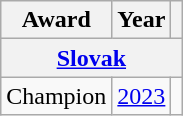<table class="wikitable">
<tr>
<th>Award</th>
<th>Year</th>
<th></th>
</tr>
<tr>
<th colspan="3"><a href='#'>Slovak</a></th>
</tr>
<tr>
<td>Champion</td>
<td><a href='#'>2023</a></td>
<td></td>
</tr>
</table>
